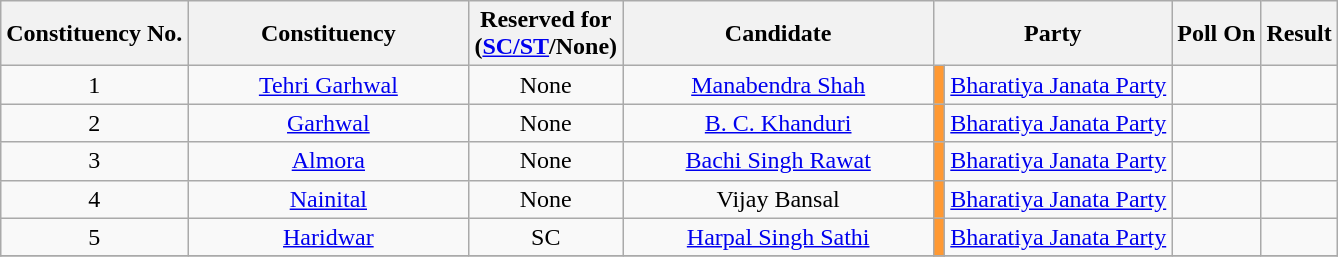<table class="wikitable sortable" style="text-align:center">
<tr>
<th>Constituency No.</th>
<th style="width:180px;">Constituency</th>
<th>Reserved for<br>(<a href='#'>SC/ST</a>/None)</th>
<th style="width:200px;">Candidate</th>
<th colspan="2">Party</th>
<th>Poll On</th>
<th>Result</th>
</tr>
<tr>
<td>1</td>
<td><a href='#'>Tehri Garhwal</a></td>
<td>None</td>
<td><a href='#'>Manabendra Shah</a></td>
<td bgcolor=#FF9933></td>
<td><a href='#'>Bharatiya Janata Party</a></td>
<td></td>
<td></td>
</tr>
<tr>
<td>2</td>
<td><a href='#'>Garhwal</a></td>
<td>None</td>
<td><a href='#'>B. C. Khanduri</a></td>
<td bgcolor=#FF9933></td>
<td><a href='#'>Bharatiya Janata Party</a></td>
<td></td>
<td></td>
</tr>
<tr>
<td>3</td>
<td><a href='#'>Almora</a></td>
<td>None</td>
<td><a href='#'>Bachi Singh Rawat</a></td>
<td bgcolor=#FF9933></td>
<td><a href='#'>Bharatiya Janata Party</a></td>
<td></td>
<td></td>
</tr>
<tr>
<td>4</td>
<td><a href='#'>Nainital</a></td>
<td>None</td>
<td>Vijay Bansal</td>
<td bgcolor=#FF9933></td>
<td><a href='#'>Bharatiya Janata Party</a></td>
<td></td>
<td></td>
</tr>
<tr>
<td>5</td>
<td><a href='#'>Haridwar</a></td>
<td>SC</td>
<td><a href='#'>Harpal Singh Sathi</a></td>
<td bgcolor=#FF9933></td>
<td><a href='#'>Bharatiya Janata Party</a></td>
<td></td>
<td></td>
</tr>
<tr>
</tr>
</table>
